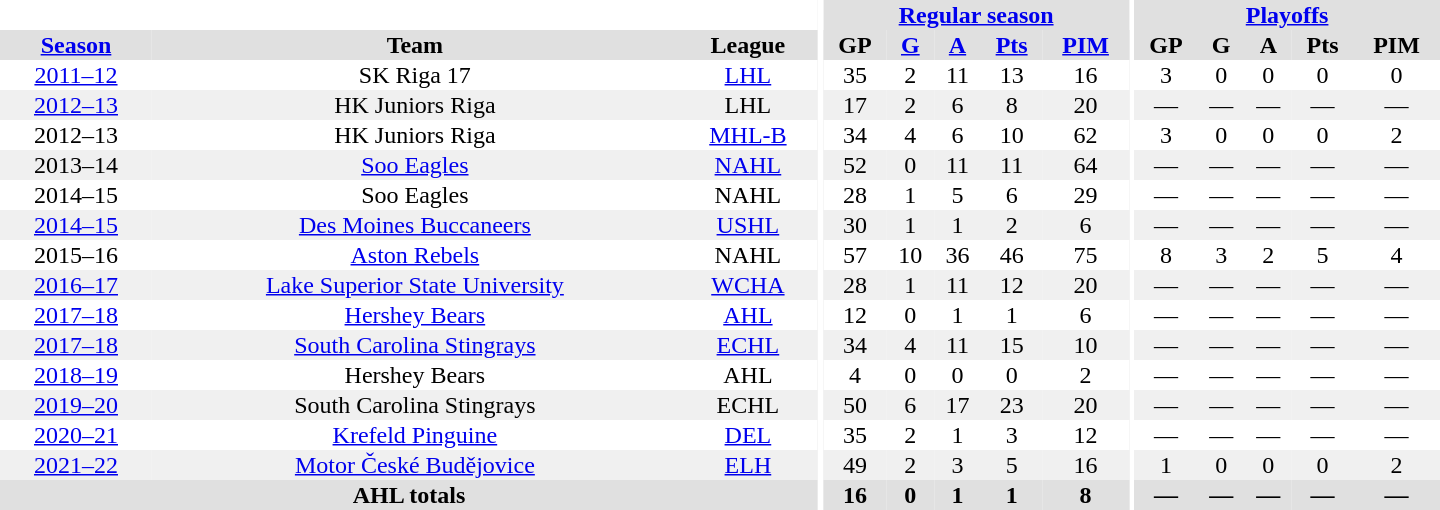<table border="0" cellpadding="1" cellspacing="0" style="text-align:center; width:60em">
<tr bgcolor="#e0e0e0">
<th colspan="3" bgcolor="#ffffff"></th>
<th rowspan="99" bgcolor="#ffffff"></th>
<th colspan="5"><a href='#'>Regular season</a></th>
<th rowspan="99" bgcolor="#ffffff"></th>
<th colspan="5"><a href='#'>Playoffs</a></th>
</tr>
<tr bgcolor="#e0e0e0">
<th><a href='#'>Season</a></th>
<th>Team</th>
<th>League</th>
<th>GP</th>
<th><a href='#'>G</a></th>
<th><a href='#'>A</a></th>
<th><a href='#'>Pts</a></th>
<th><a href='#'>PIM</a></th>
<th>GP</th>
<th>G</th>
<th>A</th>
<th>Pts</th>
<th>PIM</th>
</tr>
<tr>
<td><a href='#'>2011–12</a></td>
<td>SK Riga 17</td>
<td><a href='#'>LHL</a></td>
<td>35</td>
<td>2</td>
<td>11</td>
<td>13</td>
<td>16</td>
<td>3</td>
<td>0</td>
<td>0</td>
<td>0</td>
<td>0</td>
</tr>
<tr bgcolor="#f0f0f0">
<td><a href='#'>2012–13</a></td>
<td>HK Juniors Riga</td>
<td>LHL</td>
<td>17</td>
<td>2</td>
<td>6</td>
<td>8</td>
<td>20</td>
<td>—</td>
<td>—</td>
<td>—</td>
<td>—</td>
<td>—</td>
</tr>
<tr>
<td>2012–13</td>
<td>HK Juniors Riga</td>
<td><a href='#'>MHL-B</a></td>
<td>34</td>
<td>4</td>
<td>6</td>
<td>10</td>
<td>62</td>
<td>3</td>
<td>0</td>
<td>0</td>
<td>0</td>
<td>2</td>
</tr>
<tr bgcolor="#f0f0f0">
<td 2013–14 NAHL season>2013–14</td>
<td><a href='#'>Soo Eagles</a></td>
<td><a href='#'>NAHL</a></td>
<td>52</td>
<td>0</td>
<td>11</td>
<td>11</td>
<td>64</td>
<td>—</td>
<td>—</td>
<td>—</td>
<td>—</td>
<td>—</td>
</tr>
<tr>
<td 2014–15 NAHL season>2014–15</td>
<td>Soo Eagles</td>
<td>NAHL</td>
<td>28</td>
<td>1</td>
<td>5</td>
<td>6</td>
<td>29</td>
<td>—</td>
<td>—</td>
<td>—</td>
<td>—</td>
<td>—</td>
</tr>
<tr bgcolor="#f0f0f0">
<td><a href='#'>2014–15</a></td>
<td><a href='#'>Des Moines Buccaneers</a></td>
<td><a href='#'>USHL</a></td>
<td>30</td>
<td>1</td>
<td>1</td>
<td>2</td>
<td>6</td>
<td>—</td>
<td>—</td>
<td>—</td>
<td>—</td>
<td>—</td>
</tr>
<tr>
<td 2015–16 NAHL season>2015–16</td>
<td><a href='#'>Aston Rebels</a></td>
<td>NAHL</td>
<td>57</td>
<td>10</td>
<td>36</td>
<td>46</td>
<td>75</td>
<td>8</td>
<td>3</td>
<td>2</td>
<td>5</td>
<td>4</td>
</tr>
<tr bgcolor="#f0f0f0">
<td><a href='#'>2016–17</a></td>
<td><a href='#'>Lake Superior State University</a></td>
<td><a href='#'>WCHA</a></td>
<td>28</td>
<td>1</td>
<td>11</td>
<td>12</td>
<td>20</td>
<td>—</td>
<td>—</td>
<td>—</td>
<td>—</td>
<td>—</td>
</tr>
<tr>
<td><a href='#'>2017–18</a></td>
<td><a href='#'>Hershey Bears</a></td>
<td><a href='#'>AHL</a></td>
<td>12</td>
<td>0</td>
<td>1</td>
<td>1</td>
<td>6</td>
<td>—</td>
<td>—</td>
<td>—</td>
<td>—</td>
<td>—</td>
</tr>
<tr bgcolor="#f0f0f0">
<td><a href='#'>2017–18</a></td>
<td><a href='#'>South Carolina Stingrays</a></td>
<td><a href='#'>ECHL</a></td>
<td>34</td>
<td>4</td>
<td>11</td>
<td>15</td>
<td>10</td>
<td>—</td>
<td>—</td>
<td>—</td>
<td>—</td>
<td>—</td>
</tr>
<tr>
<td><a href='#'>2018–19</a></td>
<td>Hershey Bears</td>
<td>AHL</td>
<td>4</td>
<td>0</td>
<td>0</td>
<td>0</td>
<td>2</td>
<td>—</td>
<td>—</td>
<td>—</td>
<td>—</td>
<td>—</td>
</tr>
<tr bgcolor="#f0f0f0">
<td><a href='#'>2019–20</a></td>
<td>South Carolina Stingrays</td>
<td>ECHL</td>
<td>50</td>
<td>6</td>
<td>17</td>
<td>23</td>
<td>20</td>
<td>—</td>
<td>—</td>
<td>—</td>
<td>—</td>
<td>—</td>
</tr>
<tr>
<td><a href='#'>2020–21</a></td>
<td><a href='#'>Krefeld Pinguine</a></td>
<td><a href='#'>DEL</a></td>
<td>35</td>
<td>2</td>
<td>1</td>
<td>3</td>
<td>12</td>
<td>—</td>
<td>—</td>
<td>—</td>
<td>—</td>
<td>—</td>
</tr>
<tr bgcolor="#f0f0f0">
<td><a href='#'>2021–22</a></td>
<td><a href='#'>Motor České Budějovice</a></td>
<td><a href='#'>ELH</a></td>
<td>49</td>
<td>2</td>
<td>3</td>
<td>5</td>
<td>16</td>
<td>1</td>
<td>0</td>
<td>0</td>
<td>0</td>
<td>2</td>
</tr>
<tr bgcolor="#e0e0e0">
<th colspan="3">AHL totals</th>
<th>16</th>
<th>0</th>
<th>1</th>
<th>1</th>
<th>8</th>
<th>—</th>
<th>—</th>
<th>—</th>
<th>—</th>
<th>—</th>
</tr>
</table>
